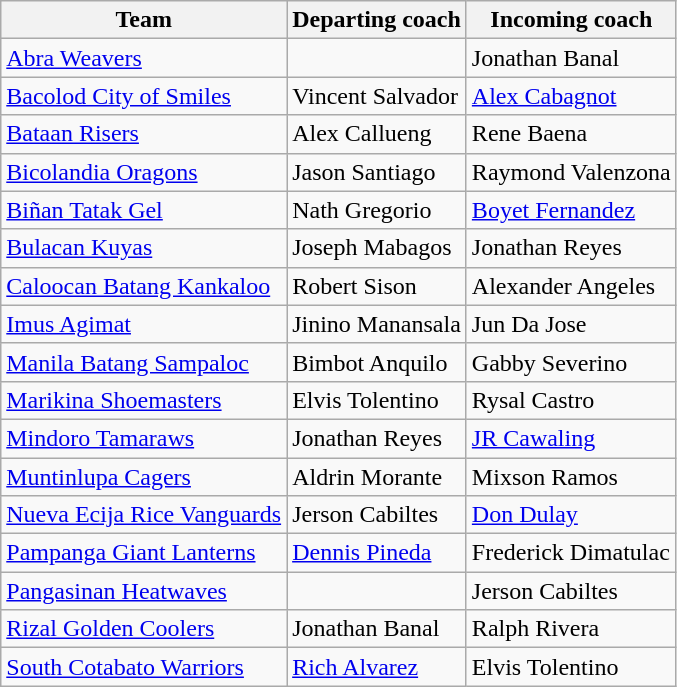<table class="wikitable">
<tr>
<th>Team</th>
<th>Departing coach</th>
<th>Incoming coach</th>
</tr>
<tr>
<td><a href='#'>Abra Weavers</a></td>
<td></td>
<td>Jonathan Banal</td>
</tr>
<tr>
<td><a href='#'>Bacolod City of Smiles</a></td>
<td>Vincent Salvador</td>
<td><a href='#'>Alex Cabagnot</a></td>
</tr>
<tr>
<td><a href='#'>Bataan Risers</a></td>
<td>Alex Callueng</td>
<td>Rene Baena</td>
</tr>
<tr>
<td><a href='#'>Bicolandia Oragons</a></td>
<td>Jason Santiago</td>
<td>Raymond Valenzona</td>
</tr>
<tr>
<td><a href='#'>Biñan Tatak Gel</a></td>
<td>Nath Gregorio</td>
<td><a href='#'>Boyet Fernandez</a></td>
</tr>
<tr>
<td><a href='#'>Bulacan Kuyas</a></td>
<td>Joseph Mabagos</td>
<td>Jonathan Reyes</td>
</tr>
<tr>
<td><a href='#'>Caloocan Batang Kankaloo</a></td>
<td>Robert Sison</td>
<td>Alexander Angeles</td>
</tr>
<tr>
<td><a href='#'>Imus Agimat</a></td>
<td>Jinino Manansala</td>
<td>Jun Da Jose</td>
</tr>
<tr>
<td><a href='#'>Manila Batang Sampaloc</a></td>
<td>Bimbot Anquilo</td>
<td>Gabby Severino</td>
</tr>
<tr>
<td><a href='#'>Marikina Shoemasters</a></td>
<td>Elvis Tolentino</td>
<td>Rysal Castro</td>
</tr>
<tr>
<td><a href='#'>Mindoro Tamaraws</a></td>
<td>Jonathan Reyes</td>
<td><a href='#'>JR Cawaling</a></td>
</tr>
<tr>
<td><a href='#'>Muntinlupa Cagers</a></td>
<td>Aldrin Morante</td>
<td>Mixson Ramos</td>
</tr>
<tr>
<td><a href='#'>Nueva Ecija Rice Vanguards</a></td>
<td>Jerson Cabiltes</td>
<td><a href='#'>Don Dulay</a></td>
</tr>
<tr>
<td><a href='#'>Pampanga Giant Lanterns</a></td>
<td><a href='#'>Dennis Pineda</a></td>
<td>Frederick Dimatulac</td>
</tr>
<tr>
<td><a href='#'>Pangasinan Heatwaves</a></td>
<td></td>
<td>Jerson Cabiltes</td>
</tr>
<tr>
<td><a href='#'>Rizal Golden Coolers</a></td>
<td>Jonathan Banal</td>
<td>Ralph Rivera</td>
</tr>
<tr>
<td><a href='#'>South Cotabato Warriors</a></td>
<td><a href='#'>Rich Alvarez</a></td>
<td>Elvis Tolentino</td>
</tr>
</table>
